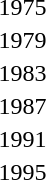<table>
<tr>
<td>1975</td>
<td></td>
<td></td>
<td></td>
</tr>
<tr>
<td>1979</td>
<td></td>
<td></td>
<td></td>
</tr>
<tr>
<td>1983</td>
<td></td>
<td></td>
<td></td>
</tr>
<tr>
<td>1987</td>
<td></td>
<td></td>
<td></td>
</tr>
<tr>
<td>1991</td>
<td></td>
<td></td>
<td></td>
</tr>
<tr>
<td>1995</td>
<td></td>
<td></td>
<td></td>
</tr>
</table>
